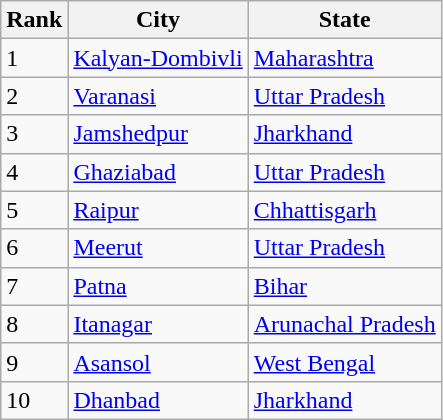<table class="wikitable">
<tr>
<th>Rank</th>
<th>City</th>
<th>State</th>
</tr>
<tr>
<td>1</td>
<td><a href='#'>Kalyan-Dombivli</a></td>
<td><a href='#'>Maharashtra</a></td>
</tr>
<tr>
<td>2</td>
<td><a href='#'>Varanasi</a></td>
<td><a href='#'>Uttar Pradesh</a></td>
</tr>
<tr>
<td>3</td>
<td><a href='#'>Jamshedpur</a></td>
<td><a href='#'>Jharkhand</a></td>
</tr>
<tr>
<td>4</td>
<td><a href='#'>Ghaziabad</a></td>
<td><a href='#'>Uttar Pradesh</a></td>
</tr>
<tr>
<td>5</td>
<td><a href='#'>Raipur</a></td>
<td><a href='#'>Chhattisgarh</a></td>
</tr>
<tr>
<td>6</td>
<td><a href='#'>Meerut</a></td>
<td><a href='#'>Uttar Pradesh</a></td>
</tr>
<tr>
<td>7</td>
<td><a href='#'>Patna</a></td>
<td><a href='#'>Bihar</a></td>
</tr>
<tr>
<td>8</td>
<td><a href='#'>Itanagar</a></td>
<td><a href='#'>Arunachal Pradesh</a></td>
</tr>
<tr>
<td>9</td>
<td><a href='#'>Asansol</a></td>
<td><a href='#'>West Bengal</a></td>
</tr>
<tr>
<td>10</td>
<td><a href='#'>Dhanbad</a></td>
<td><a href='#'>Jharkhand</a></td>
</tr>
</table>
